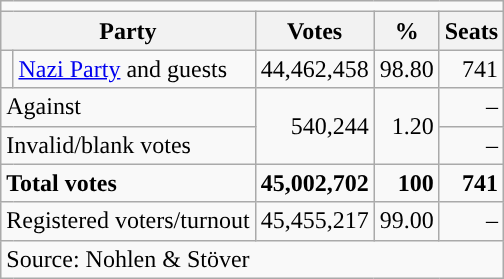<table class=wikitable style=text-align:right>
<tr>
<td colspan=5 align=center></td>
</tr>
<tr>
<th colspan=2>Party</th>
<th>Votes</th>
<th>%</th>
<th>Seats</th>
</tr>
<tr>
<td></td>
<td align=left><a href='#'>Nazi Party</a> and guests</td>
<td>44,462,458</td>
<td>98.80</td>
<td>741</td>
</tr>
<tr>
<td align=left colspan=2>Against</td>
<td rowspan=2>540,244</td>
<td rowspan=2>1.20</td>
<td>–</td>
</tr>
<tr>
<td align=left colspan=2>Invalid/blank votes</td>
<td>–</td>
</tr>
<tr>
<td align=left colspan=2><strong>Total votes</strong></td>
<td><strong>45,002,702</strong></td>
<td><strong>100</strong></td>
<td><strong>741</strong></td>
</tr>
<tr>
<td align=left colspan=2>Registered voters/turnout</td>
<td>45,455,217</td>
<td>99.00</td>
<td>–</td>
</tr>
<tr>
<td align=left colspan=5>Source: Nohlen & Stöver</td>
</tr>
</table>
